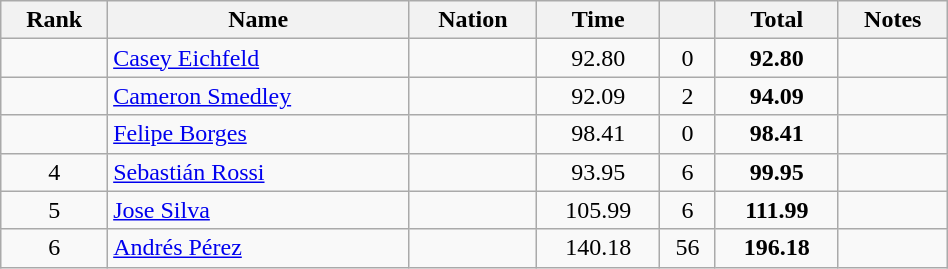<table class="wikitable" style="text-align:center" width=50%>
<tr>
<th>Rank</th>
<th>Name</th>
<th>Nation</th>
<th>Time</th>
<th></th>
<th>Total</th>
<th>Notes</th>
</tr>
<tr>
<td></td>
<td align=left><a href='#'>Casey Eichfeld</a></td>
<td align=left></td>
<td>92.80</td>
<td>0</td>
<td><strong>92.80</strong></td>
<td></td>
</tr>
<tr>
<td></td>
<td align=left><a href='#'>Cameron Smedley</a></td>
<td align=left></td>
<td>92.09</td>
<td>2</td>
<td><strong>94.09</strong></td>
<td></td>
</tr>
<tr>
<td></td>
<td align=left><a href='#'>Felipe Borges</a></td>
<td align=left></td>
<td>98.41</td>
<td>0</td>
<td><strong>98.41</strong></td>
<td></td>
</tr>
<tr>
<td>4</td>
<td align=left><a href='#'>Sebastián Rossi</a></td>
<td align=left></td>
<td>93.95</td>
<td>6</td>
<td><strong>99.95</strong></td>
<td></td>
</tr>
<tr>
<td>5</td>
<td align=left><a href='#'>Jose Silva</a></td>
<td align=left></td>
<td>105.99</td>
<td>6</td>
<td><strong>111.99</strong></td>
<td></td>
</tr>
<tr>
<td>6</td>
<td align=left><a href='#'>Andrés Pérez</a></td>
<td align=left></td>
<td>140.18</td>
<td>56</td>
<td><strong>196.18</strong></td>
<td></td>
</tr>
</table>
